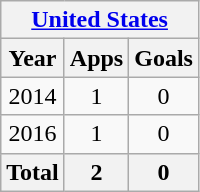<table class="wikitable" style="text-align:center">
<tr>
<th colspan=3><a href='#'>United States</a></th>
</tr>
<tr>
<th>Year</th>
<th>Apps</th>
<th>Goals</th>
</tr>
<tr>
<td>2014</td>
<td>1</td>
<td>0</td>
</tr>
<tr>
<td>2016</td>
<td>1</td>
<td>0</td>
</tr>
<tr>
<th>Total</th>
<th>2</th>
<th>0</th>
</tr>
</table>
